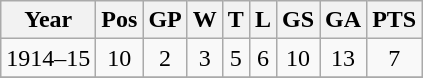<table class="wikitable" style="text-align:center;">
<tr>
<th>Year</th>
<th>Pos</th>
<th>GP</th>
<th>W</th>
<th>T</th>
<th>L</th>
<th>GS</th>
<th>GA</th>
<th>PTS</th>
</tr>
<tr>
<td>1914–15</td>
<td>10</td>
<td>2</td>
<td>3</td>
<td>5</td>
<td>6</td>
<td>10</td>
<td>13</td>
<td>7</td>
</tr>
<tr>
</tr>
</table>
